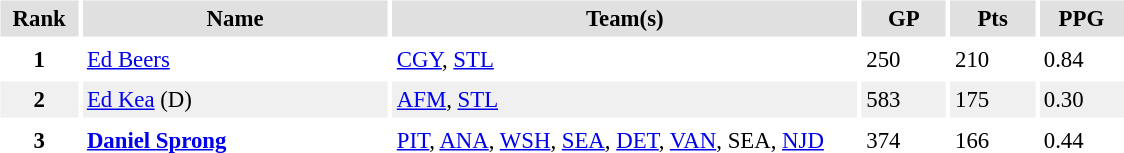<table id="Table3" cellspacing="3" cellpadding="3" style="font-size:95%;">
<tr style="text-align:center; background:#e0e0e0">
<th style="width:3em;">Rank</th>
<th style="width:13em;">Name</th>
<th style="width:20em;">Team(s)</th>
<th style="width:3.3em;">GP</th>
<th style="width:3.3em;">Pts</th>
<th style="width:3.3em;">PPG</th>
</tr>
<tr>
<th>1</th>
<td><a href='#'>Ed Beers</a></td>
<td><a href='#'>CGY</a>, <a href='#'>STL</a></td>
<td>250</td>
<td>210</td>
<td>0.84</td>
</tr>
<tr style="background:#f0f0f0;">
<th>2</th>
<td><a href='#'>Ed Kea</a> (D)</td>
<td><a href='#'>AFM</a>, <a href='#'>STL</a></td>
<td>583</td>
<td>175</td>
<td>0.30</td>
</tr>
<tr>
<th>3</th>
<td><strong><a href='#'>Daniel Sprong</a></strong></td>
<td><a href='#'>PIT</a>, <a href='#'>ANA</a>, <a href='#'>WSH</a>, <a href='#'>SEA</a>, <a href='#'>DET</a>, <a href='#'>VAN</a>, SEA, <a href='#'>NJD</a></td>
<td>374</td>
<td>166</td>
<td>0.44</td>
</tr>
</table>
